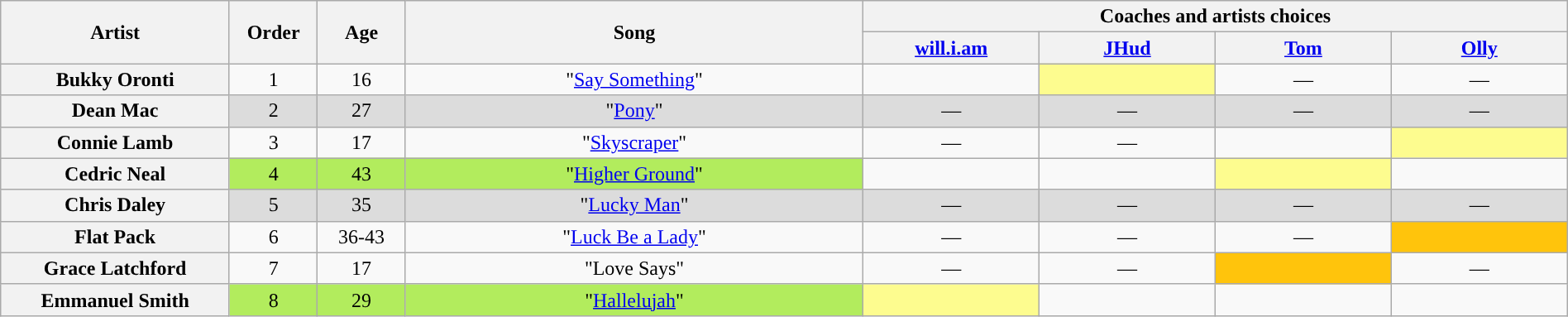<table class="wikitable" style="text-align:center; width:100%;">
<tr>
<th rowspan="2" scope="col" style="width:13%;">Artist</th>
<th rowspan="2" scope="col" style="width:05%;">Order</th>
<th rowspan="2" scope="col" style="width:05%;">Age</th>
<th rowspan="2" scope="col" style="width:26%;">Song</th>
<th colspan="4" style="width:40%;">Coaches and artists choices</th>
</tr>
<tr>
<th style="width:10%;"><a href='#'>will.i.am</a></th>
<th style="width:10%;"><a href='#'>JHud</a></th>
<th style="width:10%;"><a href='#'>Tom</a></th>
<th style="width:10%;"><a href='#'>Olly</a></th>
</tr>
<tr>
<th scope="row">Bukky Oronti</th>
<td>1</td>
<td>16</td>
<td>"<a href='#'>Say Something</a>"</td>
<td><strong></strong></td>
<td style="background:#fdfc8f;"><strong></strong></td>
<td>—</td>
<td>—</td>
</tr>
<tr style="background:#DCDCDC;">
<th>Dean Mac</th>
<td>2</td>
<td>27</td>
<td>"<a href='#'>Pony</a>"</td>
<td>—</td>
<td>—</td>
<td>—</td>
<td>—</td>
</tr>
<tr>
<th>Connie Lamb</th>
<td>3</td>
<td>17</td>
<td>"<a href='#'>Skyscraper</a>"</td>
<td>—</td>
<td>—</td>
<td><strong></strong></td>
<td style="background:#fdfc8f;"><strong></strong></td>
</tr>
<tr>
<th>Cedric Neal</th>
<td style="background-color:#B2EC5D;">4</td>
<td style="background-color:#B2EC5D;">43</td>
<td style="background-color:#B2EC5D;">"<a href='#'>Higher Ground</a>"</td>
<td><strong></strong></td>
<td><strong></strong></td>
<td style="background:#fdfc8f;"><strong></strong></td>
<td><strong></strong></td>
</tr>
<tr style="background:#DCDCDC;">
<th>Chris Daley</th>
<td>5</td>
<td>35</td>
<td>"<a href='#'>Lucky Man</a>"</td>
<td>—</td>
<td>—</td>
<td>—</td>
<td>—</td>
</tr>
<tr>
<th>Flat Pack</th>
<td>6</td>
<td>36-43</td>
<td>"<a href='#'>Luck Be a Lady</a>"</td>
<td>—</td>
<td>—</td>
<td>—</td>
<td style="background:#FFC40C;text-align:center;"><strong></strong></td>
</tr>
<tr>
<th>Grace Latchford</th>
<td>7</td>
<td>17</td>
<td>"Love Says"</td>
<td>—</td>
<td>—</td>
<td style="background:#FFC40C;text-align:center;"><strong></strong></td>
<td>—</td>
</tr>
<tr>
<th>Emmanuel Smith</th>
<td style="background-color:#B2EC5D;">8</td>
<td style="background-color:#B2EC5D;">29</td>
<td style="background-color:#B2EC5D;">"<a href='#'>Hallelujah</a>"</td>
<td style="background:#fdfc8f;"><strong></strong></td>
<td><strong></strong></td>
<td><strong></strong></td>
<td><strong></strong></td>
</tr>
</table>
